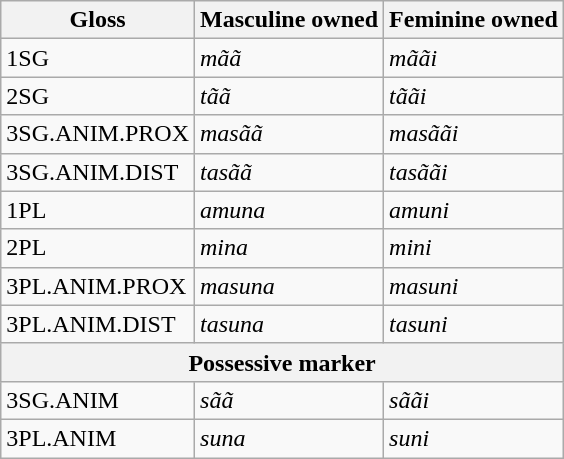<table class="wikitable">
<tr>
<th>Gloss</th>
<th>Masculine owned</th>
<th>Feminine owned</th>
</tr>
<tr>
<td>1SG</td>
<td><em>mãã</em></td>
<td><em>mããi</em></td>
</tr>
<tr>
<td>2SG</td>
<td><em>tãã</em></td>
<td><em>tããi</em></td>
</tr>
<tr>
<td>3SG.ANIM.PROX</td>
<td><em>masãã</em></td>
<td><em>masããi</em></td>
</tr>
<tr>
<td>3SG.ANIM.DIST</td>
<td><em>tasãã</em></td>
<td><em>tasããi</em></td>
</tr>
<tr>
<td>1PL</td>
<td><em>amuna</em></td>
<td><em>amuni</em></td>
</tr>
<tr>
<td>2PL</td>
<td><em>mina</em></td>
<td><em>mini</em></td>
</tr>
<tr>
<td>3PL.ANIM.PROX</td>
<td><em>masuna</em></td>
<td><em>masuni</em></td>
</tr>
<tr>
<td>3PL.ANIM.DIST</td>
<td><em>tasuna</em></td>
<td><em>tasuni</em></td>
</tr>
<tr>
<th colspan="3">Possessive marker</th>
</tr>
<tr>
<td>3SG.ANIM</td>
<td><em>sãã</em></td>
<td><em>sããi</em></td>
</tr>
<tr>
<td>3PL.ANIM</td>
<td><em>suna</em></td>
<td><em>suni</em></td>
</tr>
</table>
